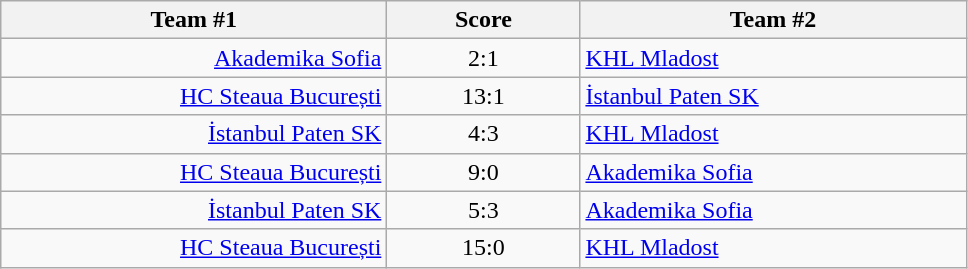<table class="wikitable" style="text-align: center;">
<tr>
<th width=22%>Team #1</th>
<th width=11%>Score</th>
<th width=22%>Team #2</th>
</tr>
<tr>
<td style="text-align: right;"><a href='#'>Akademika Sofia</a> </td>
<td>2:1</td>
<td style="text-align: left;"> <a href='#'>KHL Mladost</a></td>
</tr>
<tr>
<td style="text-align: right;"><a href='#'>HC Steaua București</a> </td>
<td>13:1</td>
<td style="text-align: left;"> <a href='#'>İstanbul Paten SK</a></td>
</tr>
<tr>
<td style="text-align: right;"><a href='#'>İstanbul Paten SK</a> </td>
<td>4:3</td>
<td style="text-align: left;"> <a href='#'>KHL Mladost</a></td>
</tr>
<tr>
<td style="text-align: right;"><a href='#'>HC Steaua București</a> </td>
<td>9:0</td>
<td style="text-align: left;"> <a href='#'>Akademika Sofia</a></td>
</tr>
<tr>
<td style="text-align: right;"><a href='#'>İstanbul Paten SK</a> </td>
<td>5:3</td>
<td style="text-align: left;"> <a href='#'>Akademika Sofia</a></td>
</tr>
<tr>
<td style="text-align: right;"><a href='#'>HC Steaua București</a> </td>
<td>15:0</td>
<td style="text-align: left;"> <a href='#'>KHL Mladost</a></td>
</tr>
</table>
